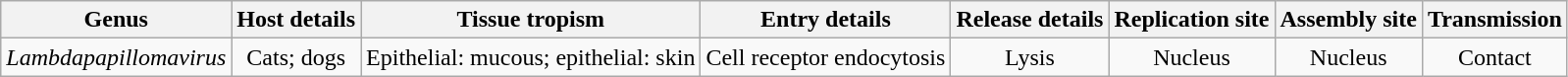<table class="wikitable sortable" style="text-align:center">
<tr>
<th>Genus</th>
<th>Host details</th>
<th>Tissue tropism</th>
<th>Entry details</th>
<th>Release details</th>
<th>Replication site</th>
<th>Assembly site</th>
<th>Transmission</th>
</tr>
<tr>
<td><em>Lambdapapillomavirus</em></td>
<td>Cats; dogs</td>
<td>Epithelial: mucous; epithelial: skin</td>
<td>Cell receptor endocytosis</td>
<td>Lysis</td>
<td>Nucleus</td>
<td>Nucleus</td>
<td>Contact</td>
</tr>
</table>
